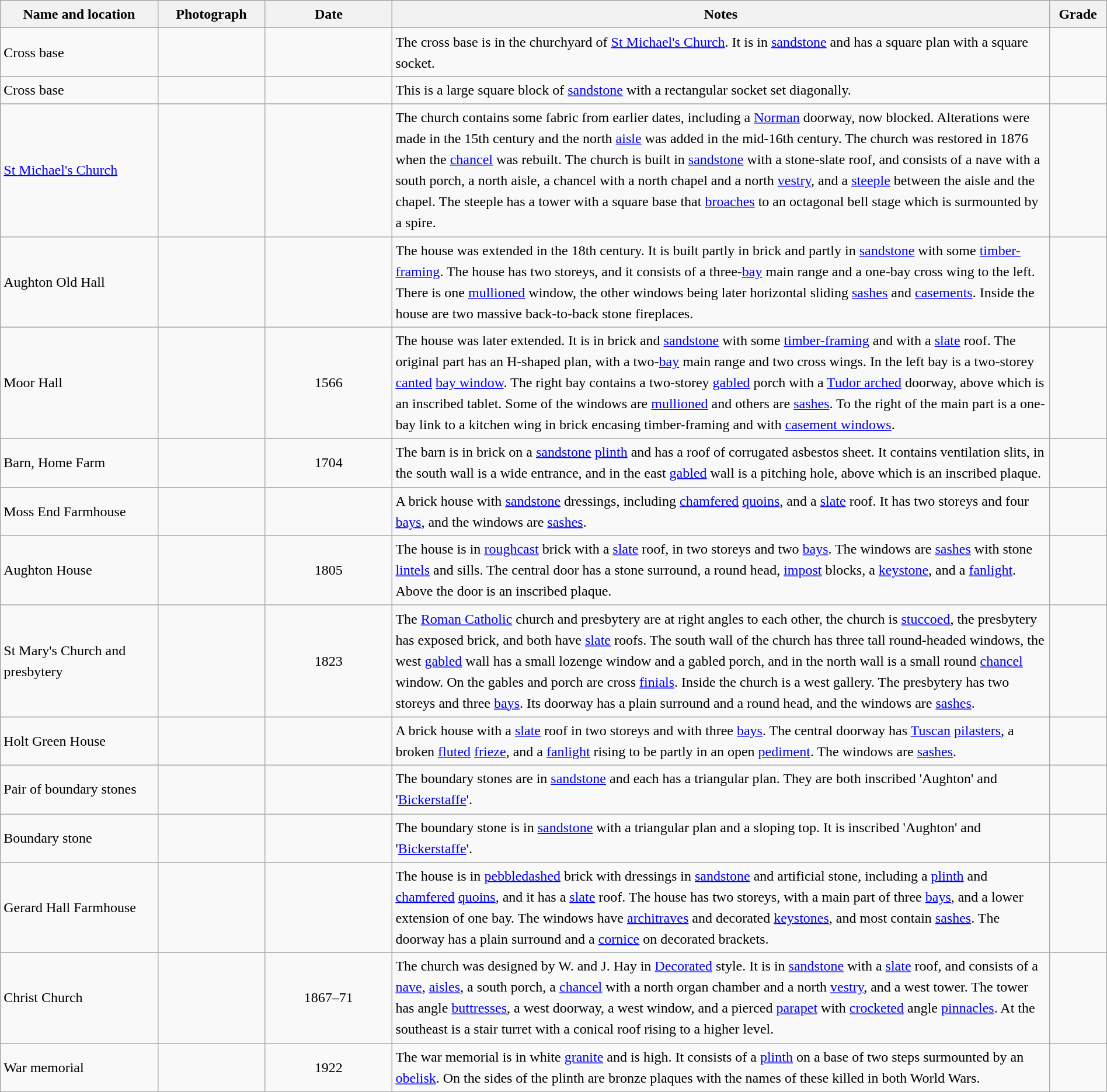<table class="wikitable sortable plainrowheaders" style="width:100%;border:0px;text-align:left;line-height:150%;">
<tr>
<th scope="col"  style="width:150px">Name and location</th>
<th scope="col"  style="width:100px" class="unsortable">Photograph</th>
<th scope="col"  style="width:120px">Date</th>
<th scope="col"  style="width:650px" class="unsortable">Notes</th>
<th scope="col"  style="width:50px">Grade</th>
</tr>
<tr>
<td>Cross base<br><small></small></td>
<td></td>
<td align="center"></td>
<td>The cross base is in the churchyard of <a href='#'>St Michael's Church</a>.  It is in <a href='#'>sandstone</a> and has a square plan with a square socket.</td>
<td align="center" ></td>
</tr>
<tr>
<td>Cross base<br><small></small></td>
<td></td>
<td align="center"></td>
<td>This is a large square block of <a href='#'>sandstone</a> with a rectangular socket set diagonally.</td>
<td align="center" ></td>
</tr>
<tr>
<td><a href='#'>St Michael's Church</a><br><small></small></td>
<td></td>
<td align="center"></td>
<td>The church contains some fabric from earlier dates, including a <a href='#'>Norman</a> doorway, now blocked.  Alterations were made in the 15th century and the north <a href='#'>aisle</a> was added in the mid-16th century.  The church was restored in 1876 when the <a href='#'>chancel</a> was rebuilt.  The church is built in <a href='#'>sandstone</a> with a stone-slate roof, and consists of a nave with a south porch, a north aisle, a chancel with a north chapel and a north <a href='#'>vestry</a>, and a <a href='#'>steeple</a> between the aisle and the chapel.  The steeple has a tower with a square base that <a href='#'>broaches</a> to an octagonal bell stage which is surmounted by a spire.</td>
<td align="center" ></td>
</tr>
<tr>
<td>Aughton Old Hall<br><small></small></td>
<td></td>
<td align="center"></td>
<td>The house was extended in the 18th century.  It is built partly in brick and partly in <a href='#'>sandstone</a> with some <a href='#'>timber-framing</a>.  The house has two storeys, and it consists of a three-<a href='#'>bay</a> main range and a one-bay cross wing to the left.  There is one <a href='#'>mullioned</a> window, the other windows being later horizontal sliding <a href='#'>sashes</a> and <a href='#'>casements</a>.  Inside the house are two massive back-to-back stone fireplaces.</td>
<td align="center" ></td>
</tr>
<tr>
<td>Moor Hall<br><small></small></td>
<td></td>
<td align="center">1566</td>
<td>The house was later extended.  It is in brick and <a href='#'>sandstone</a> with some <a href='#'>timber-framing</a> and with a <a href='#'>slate</a> roof.  The original part has an H-shaped plan, with a two-<a href='#'>bay</a> main range and two cross wings.  In the left bay is a two-storey <a href='#'>canted</a> <a href='#'>bay window</a>.  The right bay contains a two-storey <a href='#'>gabled</a> porch with a <a href='#'>Tudor arched</a> doorway, above which is an inscribed tablet.  Some of the windows are <a href='#'>mullioned</a> and others are <a href='#'>sashes</a>.  To the right of the main part is a one-bay link to a kitchen wing in brick encasing timber-framing and with <a href='#'>casement windows</a>.</td>
<td align="center" ></td>
</tr>
<tr>
<td>Barn, Home Farm<br><small></small></td>
<td></td>
<td align="center">1704</td>
<td>The barn is in brick on a <a href='#'>sandstone</a> <a href='#'>plinth</a> and has a roof of corrugated asbestos sheet.  It contains ventilation slits, in the south wall is a wide entrance, and in the east <a href='#'>gabled</a> wall is a pitching hole, above which is an inscribed plaque.</td>
<td align="center" ></td>
</tr>
<tr>
<td>Moss End Farmhouse<br><small></small></td>
<td></td>
<td align="center"></td>
<td>A brick house with <a href='#'>sandstone</a> dressings, including <a href='#'>chamfered</a> <a href='#'>quoins</a>, and a <a href='#'>slate</a> roof.  It has two storeys and four <a href='#'>bays</a>, and the windows are <a href='#'>sashes</a>.</td>
<td align="center" ></td>
</tr>
<tr>
<td>Aughton House<br><small></small></td>
<td></td>
<td align="center">1805</td>
<td>The house is in <a href='#'>roughcast</a> brick with a <a href='#'>slate</a> roof, in two storeys and two <a href='#'>bays</a>.  The windows are <a href='#'>sashes</a> with stone <a href='#'>lintels</a> and sills.  The central door has a stone surround, a round head, <a href='#'>impost</a> blocks, a <a href='#'>keystone</a>, and a <a href='#'>fanlight</a>.  Above the door is an inscribed plaque.</td>
<td align="center" ></td>
</tr>
<tr>
<td>St Mary's Church and presbytery<br><small></small></td>
<td></td>
<td align="center">1823</td>
<td>The <a href='#'>Roman Catholic</a> church and presbytery are at right angles to each other, the church is <a href='#'>stuccoed</a>, the presbytery has exposed brick, and both have <a href='#'>slate</a> roofs.  The south wall of the church has three tall round-headed windows, the west <a href='#'>gabled</a> wall has a small lozenge window and a gabled porch, and in the north wall is a small round <a href='#'>chancel</a> window.  On the gables and porch are cross <a href='#'>finials</a>.  Inside the church is a west gallery.  The presbytery has two storeys and three <a href='#'>bays</a>.  Its doorway has a plain surround and a round head, and the windows are <a href='#'>sashes</a>.</td>
<td align="center" ></td>
</tr>
<tr>
<td>Holt Green House<br><small></small></td>
<td></td>
<td align="center"></td>
<td>A brick house with a <a href='#'>slate</a> roof in two storeys and with three <a href='#'>bays</a>.  The central doorway has <a href='#'>Tuscan</a> <a href='#'>pilasters</a>, a broken <a href='#'>fluted</a> <a href='#'>frieze</a>, and a <a href='#'>fanlight</a> rising to be partly in an open <a href='#'>pediment</a>.  The windows are <a href='#'>sashes</a>.</td>
<td align="center" ></td>
</tr>
<tr>
<td>Pair of boundary stones<br><small></small></td>
<td></td>
<td align="center"></td>
<td>The boundary stones are in <a href='#'>sandstone</a> and each has a triangular plan.  They are both inscribed 'Aughton' and '<a href='#'>Bickerstaffe</a>'.</td>
<td align="center" ></td>
</tr>
<tr>
<td>Boundary stone<br><small></small></td>
<td></td>
<td align="center"></td>
<td>The boundary stone is in <a href='#'>sandstone</a> with a triangular plan and a sloping top.  It is inscribed 'Aughton' and '<a href='#'>Bickerstaffe</a>'.</td>
<td align="center" ></td>
</tr>
<tr>
<td>Gerard Hall Farmhouse<br><small></small></td>
<td></td>
<td align="center"></td>
<td>The house is in <a href='#'>pebbledashed</a> brick with dressings in <a href='#'>sandstone</a> and artificial stone, including a <a href='#'>plinth</a> and <a href='#'>chamfered</a> <a href='#'>quoins</a>, and it has a <a href='#'>slate</a> roof.  The house has two storeys, with a main part of three <a href='#'>bays</a>, and a lower extension of one bay.  The windows have <a href='#'>architraves</a> and decorated <a href='#'>keystones</a>, and most contain <a href='#'>sashes</a>.  The doorway has a plain surround and a <a href='#'>cornice</a> on decorated brackets.</td>
<td align="center" ></td>
</tr>
<tr>
<td>Christ Church<br><small></small></td>
<td></td>
<td align="center">1867–71</td>
<td>The church was designed by W. and J. Hay in <a href='#'>Decorated</a> style. It is in <a href='#'>sandstone</a> with a <a href='#'>slate</a> roof, and consists of a <a href='#'>nave</a>, <a href='#'>aisles</a>, a south porch, a <a href='#'>chancel</a> with a north organ chamber and a north <a href='#'>vestry</a>, and a west tower.  The tower has angle <a href='#'>buttresses</a>, a west doorway, a west window, and a pierced <a href='#'>parapet</a> with <a href='#'>crocketed</a> angle <a href='#'>pinnacles</a>.  At the southeast is a stair turret with a conical roof rising to a higher level.</td>
<td align="center" ></td>
</tr>
<tr>
<td>War memorial<br><small></small></td>
<td></td>
<td align="center">1922</td>
<td>The war memorial is in white <a href='#'>granite</a> and is  high.  It consists of a <a href='#'>plinth</a> on a base of two steps surmounted by an <a href='#'>obelisk</a>.  On the sides of the plinth are bronze plaques with the names of these killed in both World Wars.</td>
<td align="center" ></td>
</tr>
<tr>
</tr>
</table>
